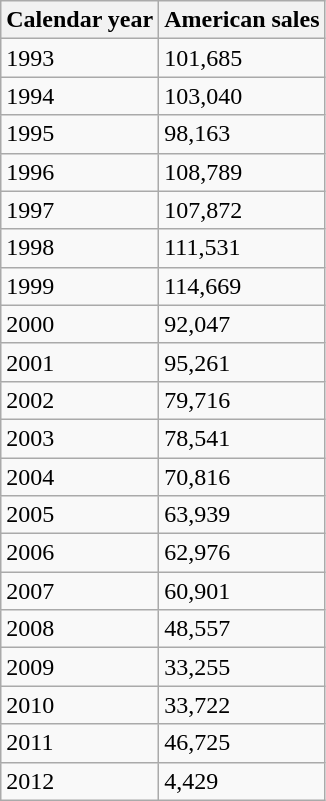<table class="wikitable sortable" style="text align:left">
<tr>
<th>Calendar year</th>
<th>American sales</th>
</tr>
<tr>
<td>1993</td>
<td>101,685</td>
</tr>
<tr>
<td>1994</td>
<td>103,040</td>
</tr>
<tr>
<td>1995</td>
<td>98,163</td>
</tr>
<tr>
<td>1996</td>
<td>108,789</td>
</tr>
<tr>
<td>1997</td>
<td>107,872</td>
</tr>
<tr>
<td>1998</td>
<td>111,531</td>
</tr>
<tr>
<td>1999</td>
<td>114,669</td>
</tr>
<tr>
<td>2000</td>
<td>92,047</td>
</tr>
<tr>
<td>2001</td>
<td>95,261</td>
</tr>
<tr>
<td>2002</td>
<td>79,716</td>
</tr>
<tr>
<td>2003</td>
<td>78,541</td>
</tr>
<tr>
<td>2004</td>
<td>70,816</td>
</tr>
<tr>
<td>2005</td>
<td>63,939</td>
</tr>
<tr>
<td>2006</td>
<td>62,976</td>
</tr>
<tr>
<td>2007</td>
<td>60,901</td>
</tr>
<tr>
<td>2008</td>
<td>48,557</td>
</tr>
<tr>
<td>2009</td>
<td>33,255</td>
</tr>
<tr>
<td>2010</td>
<td>33,722</td>
</tr>
<tr>
<td>2011</td>
<td>46,725</td>
</tr>
<tr>
<td>2012</td>
<td>4,429</td>
</tr>
</table>
